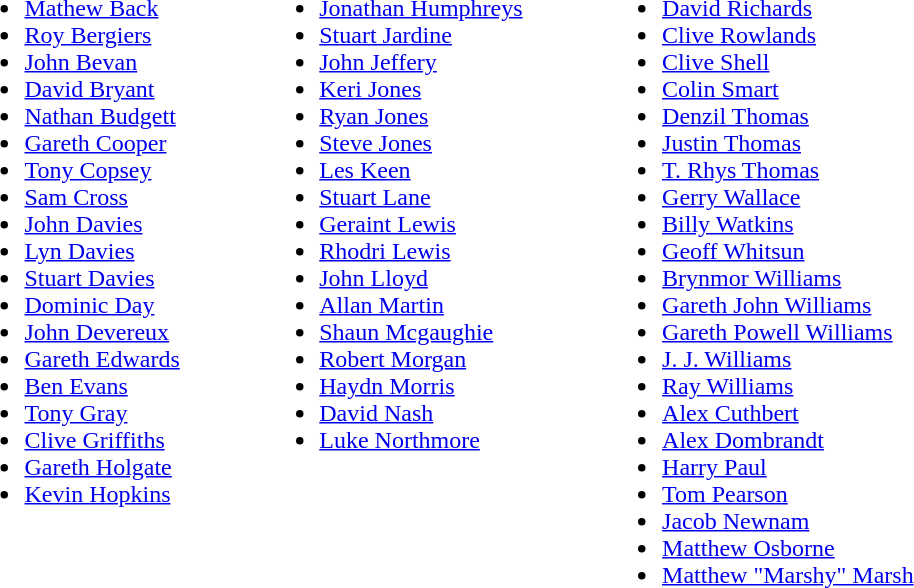<table>
<tr>
<td valign="top"><br><ul><li> <a href='#'>Mathew Back</a></li><li> <a href='#'>Roy Bergiers</a></li><li> <a href='#'>John Bevan</a></li><li> <a href='#'>David Bryant</a></li><li> <a href='#'>Nathan Budgett</a></li><li> <a href='#'>Gareth Cooper</a></li><li> <a href='#'>Tony Copsey</a></li><li> <a href='#'>Sam Cross</a></li><li> <a href='#'>John Davies</a></li><li> <a href='#'>Lyn Davies</a></li><li> <a href='#'>Stuart Davies</a></li><li> <a href='#'>Dominic Day</a></li><li> <a href='#'>John Devereux</a></li><li> <a href='#'>Gareth Edwards</a></li><li> <a href='#'>Ben Evans</a></li><li> <a href='#'>Tony Gray</a></li><li> <a href='#'>Clive Griffiths</a></li><li> <a href='#'>Gareth Holgate</a></li><li> <a href='#'>Kevin Hopkins</a></li></ul></td>
<td width="45"> </td>
<td valign="top"><br><ul><li> <a href='#'>Jonathan Humphreys</a></li><li> <a href='#'>Stuart Jardine</a></li><li> <a href='#'>John Jeffery</a></li><li> <a href='#'>Keri Jones</a></li><li> <a href='#'>Ryan Jones</a></li><li> <a href='#'>Steve Jones</a></li><li> <a href='#'>Les Keen</a></li><li> <a href='#'>Stuart Lane</a></li><li> <a href='#'>Geraint Lewis</a></li><li> <a href='#'>Rhodri Lewis</a></li><li> <a href='#'>John Lloyd</a></li><li> <a href='#'>Allan Martin</a></li><li> <a href='#'>Shaun Mcgaughie</a></li><li> <a href='#'>Robert Morgan</a></li><li> <a href='#'>Haydn Morris</a></li><li> <a href='#'>David Nash</a></li><li> <a href='#'>Luke Northmore</a></li></ul></td>
<td width="45"> </td>
<td valign="top"><br><ul><li> <a href='#'>David Richards</a></li><li> <a href='#'>Clive Rowlands</a></li><li> <a href='#'>Clive Shell</a></li><li> <a href='#'>Colin Smart</a></li><li> <a href='#'>Denzil Thomas</a></li><li> <a href='#'>Justin Thomas</a></li><li> <a href='#'>T. Rhys Thomas</a></li><li> <a href='#'>Gerry Wallace</a></li><li> <a href='#'>Billy Watkins</a></li><li> <a href='#'>Geoff Whitsun</a></li><li> <a href='#'>Brynmor Williams</a></li><li> <a href='#'>Gareth John Williams</a></li><li> <a href='#'>Gareth Powell Williams</a></li><li> <a href='#'>J. J. Williams</a></li><li> <a href='#'>Ray Williams</a></li><li> <a href='#'>Alex Cuthbert</a></li><li> <a href='#'>Alex Dombrandt</a></li><li> <a href='#'>Harry Paul</a></li><li> <a href='#'>Tom Pearson</a></li><li> <a href='#'>Jacob Newnam</a></li><li> <a href='#'>Matthew Osborne</a></li><li> <a href='#'>Matthew "Marshy" Marsh</a></li></ul></td>
<td width="45"> </td>
</tr>
</table>
